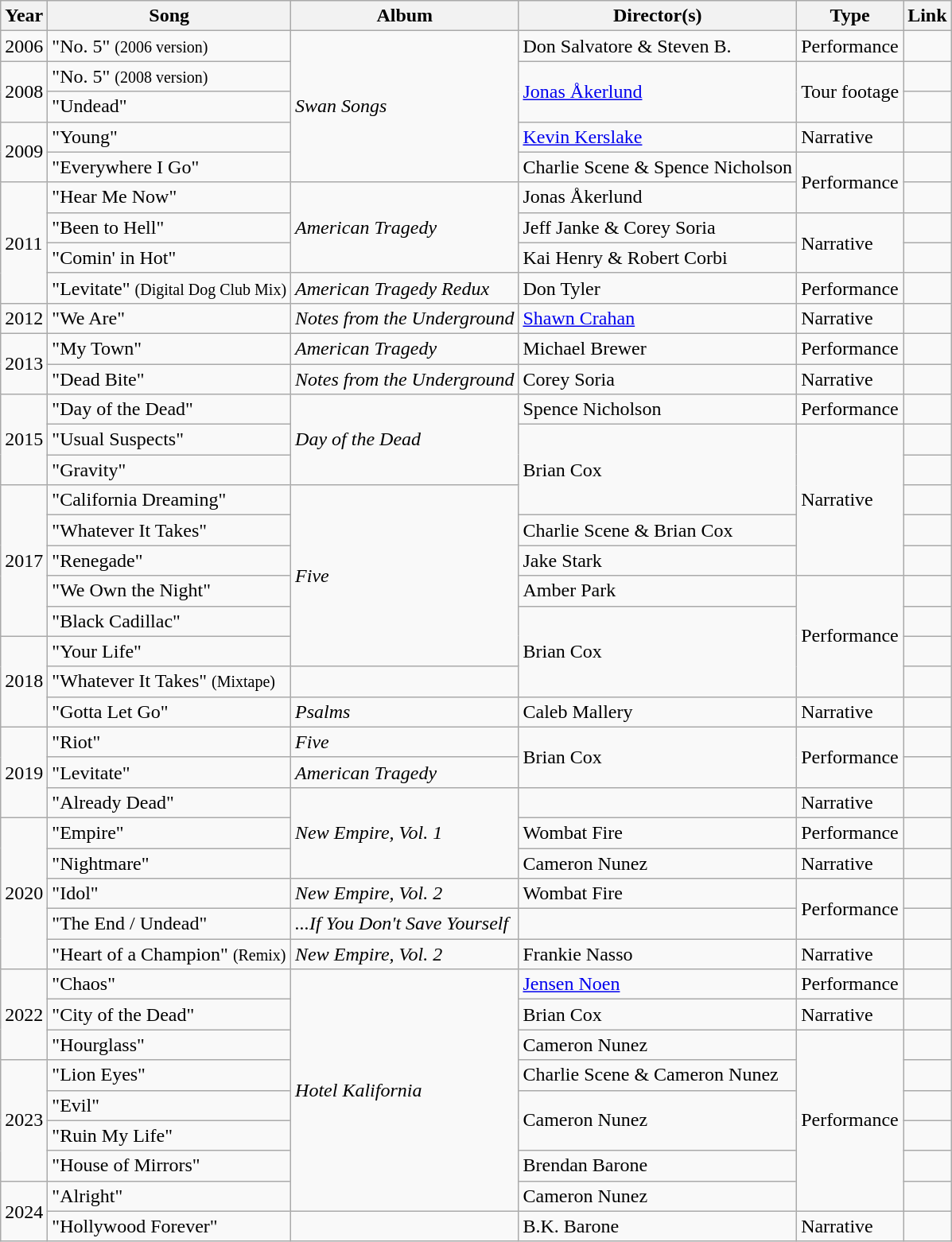<table class="wikitable">
<tr>
<th>Year</th>
<th>Song</th>
<th>Album</th>
<th>Director(s)</th>
<th>Type</th>
<th>Link</th>
</tr>
<tr>
<td>2006</td>
<td>"No. 5" <small>(2006 version)</small></td>
<td rowspan="5"><em>Swan Songs</em></td>
<td>Don Salvatore & Steven B.</td>
<td>Performance</td>
<td></td>
</tr>
<tr>
<td rowspan="2">2008</td>
<td>"No. 5" <small>(2008 version)</small></td>
<td rowspan="2"><a href='#'>Jonas Åkerlund</a></td>
<td rowspan="2">Tour footage</td>
<td></td>
</tr>
<tr>
<td>"Undead"</td>
<td></td>
</tr>
<tr>
<td rowspan="2">2009</td>
<td>"Young"</td>
<td><a href='#'>Kevin Kerslake</a></td>
<td>Narrative</td>
<td></td>
</tr>
<tr>
<td>"Everywhere I Go"</td>
<td>Charlie Scene & Spence Nicholson</td>
<td rowspan="2">Performance</td>
<td></td>
</tr>
<tr>
<td rowspan="4">2011</td>
<td>"Hear Me Now"</td>
<td rowspan="3"><em>American Tragedy</em></td>
<td>Jonas Åkerlund</td>
<td></td>
</tr>
<tr>
<td>"Been to Hell"</td>
<td>Jeff Janke & Corey Soria</td>
<td rowspan="2">Narrative</td>
<td></td>
</tr>
<tr>
<td>"Comin' in Hot"</td>
<td>Kai Henry & Robert Corbi</td>
<td></td>
</tr>
<tr>
<td>"Levitate" <small>(Digital Dog Club Mix)</small></td>
<td><em>American Tragedy Redux</em></td>
<td>Don Tyler</td>
<td>Performance</td>
<td></td>
</tr>
<tr>
<td>2012</td>
<td>"We Are"</td>
<td><em>Notes from the Underground</em></td>
<td><a href='#'>Shawn Crahan</a></td>
<td>Narrative</td>
<td></td>
</tr>
<tr>
<td rowspan="2">2013</td>
<td>"My Town"</td>
<td><em>American Tragedy</em></td>
<td>Michael Brewer</td>
<td>Performance</td>
<td></td>
</tr>
<tr>
<td>"Dead Bite"</td>
<td><em>Notes from the Underground</em></td>
<td>Corey Soria</td>
<td>Narrative</td>
<td></td>
</tr>
<tr>
<td rowspan="3">2015</td>
<td>"Day of the Dead"</td>
<td rowspan="3"><em>Day of the Dead</em></td>
<td>Spence Nicholson</td>
<td>Performance</td>
<td></td>
</tr>
<tr>
<td>"Usual Suspects"</td>
<td rowspan="3">Brian Cox</td>
<td rowspan="5">Narrative</td>
<td></td>
</tr>
<tr>
<td>"Gravity"</td>
<td></td>
</tr>
<tr>
<td rowspan="5">2017</td>
<td>"California Dreaming"</td>
<td rowspan="6"><em>Five</em></td>
<td></td>
</tr>
<tr>
<td>"Whatever It Takes"</td>
<td>Charlie Scene & Brian Cox</td>
<td></td>
</tr>
<tr>
<td>"Renegade"</td>
<td>Jake Stark</td>
<td></td>
</tr>
<tr>
<td>"We Own the Night"</td>
<td>Amber Park</td>
<td rowspan="4">Performance</td>
<td></td>
</tr>
<tr>
<td>"Black Cadillac"</td>
<td rowspan="3">Brian Cox</td>
<td></td>
</tr>
<tr>
<td rowspan="3">2018</td>
<td>"Your Life"</td>
<td></td>
</tr>
<tr>
<td>"Whatever It Takes" <small>(Mixtape)</small></td>
<td></td>
<td></td>
</tr>
<tr>
<td>"Gotta Let Go"</td>
<td><em>Psalms</em></td>
<td>Caleb Mallery</td>
<td>Narrative</td>
<td></td>
</tr>
<tr>
<td rowspan="3">2019</td>
<td>"Riot"</td>
<td><em>Five</em></td>
<td rowspan="2">Brian Cox</td>
<td rowspan="2">Performance</td>
<td></td>
</tr>
<tr>
<td>"Levitate"</td>
<td><em>American Tragedy</em></td>
<td></td>
</tr>
<tr>
<td>"Already Dead"</td>
<td rowspan="3"><em>New Empire, Vol. 1</em></td>
<td></td>
<td>Narrative</td>
<td></td>
</tr>
<tr>
<td rowspan="5">2020</td>
<td>"Empire"</td>
<td>Wombat Fire</td>
<td>Performance</td>
<td></td>
</tr>
<tr>
<td>"Nightmare"</td>
<td>Cameron Nunez</td>
<td>Narrative</td>
<td></td>
</tr>
<tr>
<td>"Idol"</td>
<td><em>New Empire, Vol. 2</em></td>
<td>Wombat Fire</td>
<td rowspan="2">Performance</td>
<td></td>
</tr>
<tr>
<td>"The End / Undead"</td>
<td><em>...If You Don't Save Yourself</em></td>
<td></td>
<td></td>
</tr>
<tr>
<td>"Heart of a Champion" <small>(Remix)</small></td>
<td><em>New Empire, Vol. 2</em></td>
<td>Frankie Nasso</td>
<td>Narrative</td>
<td></td>
</tr>
<tr>
<td rowspan="3">2022</td>
<td>"Chaos"</td>
<td rowspan="8"><em>Hotel Kalifornia</em></td>
<td><a href='#'>Jensen Noen</a></td>
<td>Performance</td>
<td></td>
</tr>
<tr>
<td>"City of the Dead"</td>
<td>Brian Cox</td>
<td>Narrative</td>
<td></td>
</tr>
<tr>
<td>"Hourglass"</td>
<td>Cameron Nunez</td>
<td rowspan="6">Performance</td>
<td></td>
</tr>
<tr>
<td rowspan="4">2023</td>
<td>"Lion Eyes"</td>
<td>Charlie Scene & Cameron Nunez</td>
<td></td>
</tr>
<tr>
<td>"Evil"</td>
<td rowspan="2">Cameron Nunez</td>
<td></td>
</tr>
<tr>
<td>"Ruin My Life"</td>
<td></td>
</tr>
<tr>
<td>"House of Mirrors"</td>
<td>Brendan Barone</td>
<td></td>
</tr>
<tr>
<td rowspan="2">2024</td>
<td>"Alright"</td>
<td>Cameron Nunez</td>
<td></td>
</tr>
<tr>
<td>"Hollywood Forever"</td>
<td></td>
<td>B.K. Barone</td>
<td>Narrative</td>
</tr>
</table>
